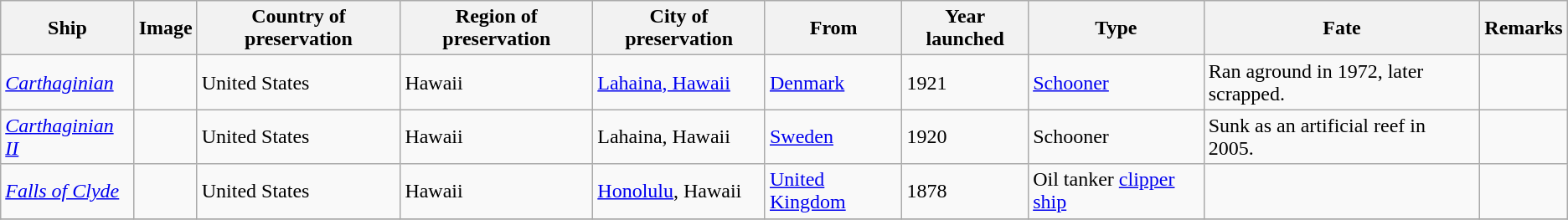<table class="wikitable sortable">
<tr>
<th>Ship</th>
<th>Image</th>
<th>Country of preservation</th>
<th>Region of preservation</th>
<th>City of preservation</th>
<th>From</th>
<th>Year launched</th>
<th>Type</th>
<th>Fate</th>
<th>Remarks</th>
</tr>
<tr>
<td><em><a href='#'>Carthaginian</a></em></td>
<td></td>
<td>United States</td>
<td>Hawaii</td>
<td><a href='#'>Lahaina, Hawaii</a></td>
<td><a href='#'>Denmark</a><br></td>
<td>1921</td>
<td><a href='#'>Schooner</a></td>
<td>Ran aground in 1972, later scrapped.</td>
<td></td>
</tr>
<tr>
<td><em><a href='#'>Carthaginian II</a></em></td>
<td></td>
<td>United States</td>
<td>Hawaii</td>
<td>Lahaina, Hawaii</td>
<td><a href='#'>Sweden</a><br></td>
<td>1920</td>
<td>Schooner</td>
<td>Sunk as an artificial reef in 2005.</td>
<td></td>
</tr>
<tr>
<td><em><a href='#'>Falls of Clyde</a></em></td>
<td></td>
<td>United States</td>
<td>Hawaii</td>
<td><a href='#'>Honolulu</a>, Hawaii<br></td>
<td> <a href='#'>United Kingdom</a></td>
<td>1878</td>
<td>Oil tanker <a href='#'>clipper ship</a></td>
<td></td>
<td></td>
</tr>
<tr>
</tr>
</table>
